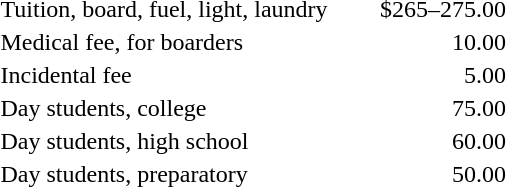<table>
<tr>
<td>Tuition, board, fuel, light, laundry</td>
<td style="padding-left: 2em; text-align:right;">$265–275.00</td>
</tr>
<tr>
<td>Medical fee, for boarders</td>
<td style="text-align:right;">10.00</td>
</tr>
<tr>
<td>Incidental fee</td>
<td style="text-align:right;">5.00</td>
</tr>
<tr>
<td>Day students, college</td>
<td style="text-align:right;">75.00</td>
</tr>
<tr>
<td>Day students, high school</td>
<td style="text-align:right;">60.00</td>
</tr>
<tr>
<td>Day students, preparatory</td>
<td style="text-align:right;">50.00</td>
</tr>
</table>
